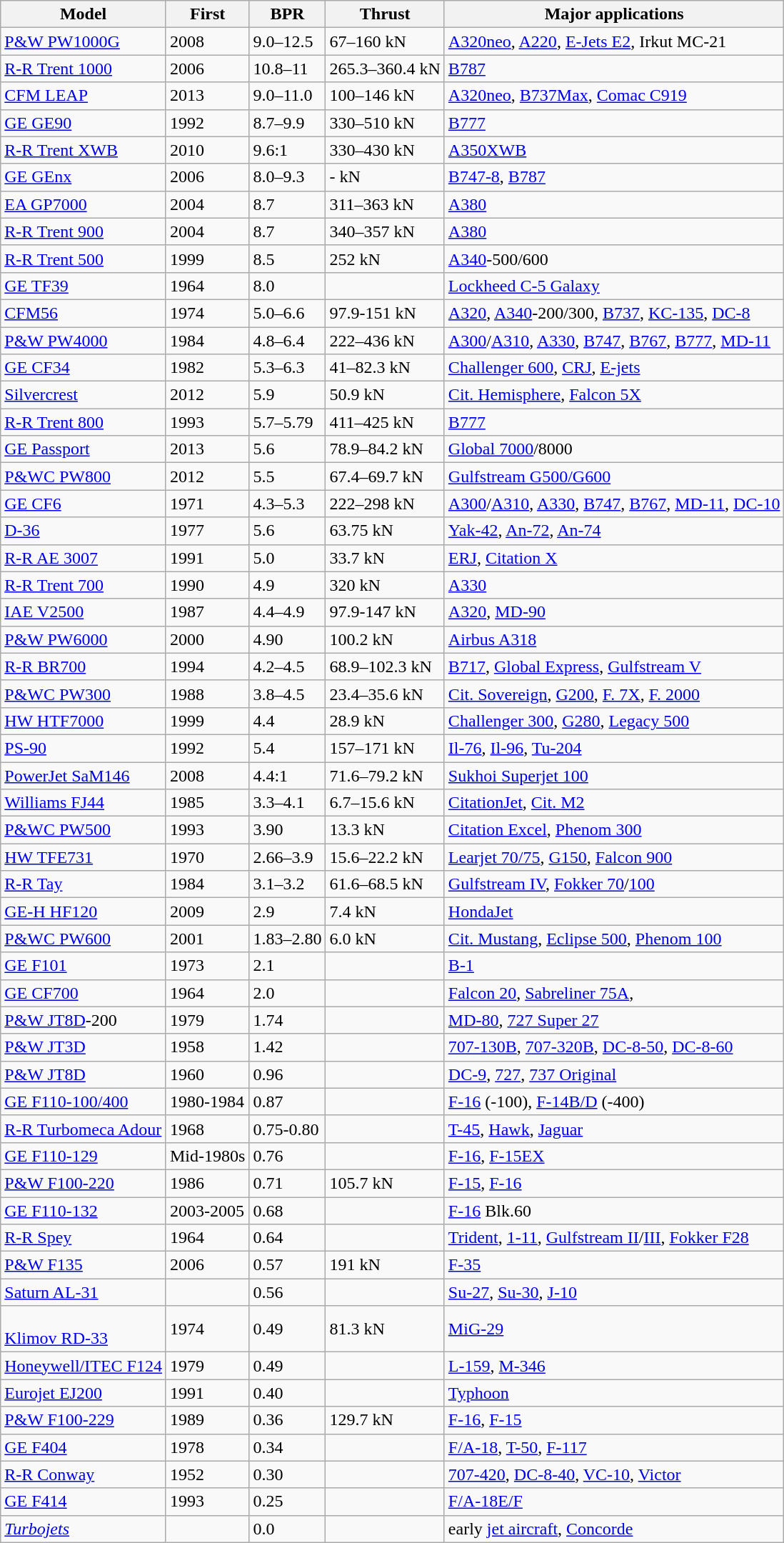<table class="wikitable sortable">
<tr>
<th>Model</th>
<th>First</th>
<th>BPR</th>
<th>Thrust</th>
<th>Major applications</th>
</tr>
<tr>
<td><a href='#'>P&W PW1000G</a></td>
<td>2008</td>
<td>9.0–12.5</td>
<td>67–160 kN</td>
<td><a href='#'>A320neo</a>, <a href='#'>A220</a>, <a href='#'>E-Jets E2</a>, Irkut MC-21</td>
</tr>
<tr>
<td><a href='#'>R-R Trent 1000</a></td>
<td>2006</td>
<td>10.8–11</td>
<td>265.3–360.4 kN</td>
<td><a href='#'>B787</a></td>
</tr>
<tr>
<td><a href='#'>CFM LEAP</a></td>
<td>2013</td>
<td>9.0–11.0</td>
<td>100–146 kN</td>
<td><a href='#'>A320neo</a>, <a href='#'>B737Max</a>, <a href='#'>Comac C919</a></td>
</tr>
<tr>
<td><a href='#'>GE GE90</a></td>
<td>1992</td>
<td>8.7–9.9</td>
<td>330–510 kN</td>
<td><a href='#'>B777</a></td>
</tr>
<tr>
<td><a href='#'>R-R Trent XWB</a></td>
<td>2010</td>
<td>9.6:1</td>
<td>330–430 kN</td>
<td><a href='#'>A350XWB</a></td>
</tr>
<tr>
<td><a href='#'>GE GEnx</a></td>
<td>2006</td>
<td>8.0–9.3</td>
<td>- kN</td>
<td><a href='#'>B747-8</a>, <a href='#'>B787</a></td>
</tr>
<tr>
<td><a href='#'>EA GP7000</a></td>
<td>2004</td>
<td>8.7</td>
<td>311–363 kN</td>
<td><a href='#'>A380</a></td>
</tr>
<tr>
<td><a href='#'>R-R Trent 900</a></td>
<td>2004</td>
<td>8.7</td>
<td>340–357 kN</td>
<td><a href='#'>A380</a></td>
</tr>
<tr>
<td><a href='#'>R-R Trent 500</a></td>
<td>1999</td>
<td>8.5</td>
<td>252 kN</td>
<td><a href='#'>A340</a>-500/600</td>
</tr>
<tr>
<td><a href='#'>GE TF39</a></td>
<td>1964</td>
<td>8.0</td>
<td></td>
<td><a href='#'>Lockheed C-5 Galaxy</a></td>
</tr>
<tr>
<td><a href='#'>CFM56</a></td>
<td>1974</td>
<td>5.0–6.6</td>
<td>97.9-151 kN</td>
<td><a href='#'>A320</a>, <a href='#'>A340</a>-200/300, <a href='#'>B737</a>, <a href='#'>KC-135</a>, <a href='#'>DC-8</a></td>
</tr>
<tr>
<td><a href='#'>P&W PW4000</a></td>
<td>1984</td>
<td>4.8–6.4</td>
<td>222–436 kN</td>
<td><a href='#'>A300</a>/<a href='#'>A310</a>, <a href='#'>A330</a>, <a href='#'>B747</a>, <a href='#'>B767</a>, <a href='#'>B777</a>, <a href='#'>MD-11</a></td>
</tr>
<tr>
<td><a href='#'>GE CF34</a></td>
<td>1982</td>
<td>5.3–6.3</td>
<td>41–82.3 kN</td>
<td><a href='#'>Challenger 600</a>, <a href='#'>CRJ</a>, <a href='#'>E-jets</a></td>
</tr>
<tr>
<td><a href='#'>Silvercrest</a></td>
<td>2012</td>
<td>5.9</td>
<td>50.9 kN</td>
<td><a href='#'>Cit. Hemisphere</a>, <a href='#'>Falcon 5X</a></td>
</tr>
<tr>
<td><a href='#'>R-R Trent 800</a></td>
<td>1993</td>
<td>5.7–5.79</td>
<td>411–425 kN</td>
<td><a href='#'>B777</a></td>
</tr>
<tr>
<td><a href='#'>GE Passport</a></td>
<td>2013</td>
<td>5.6</td>
<td>78.9–84.2 kN</td>
<td><a href='#'>Global 7000</a>/8000</td>
</tr>
<tr>
<td><a href='#'>P&WC PW800</a></td>
<td>2012</td>
<td>5.5</td>
<td>67.4–69.7 kN</td>
<td><a href='#'>Gulfstream G500/G600</a></td>
</tr>
<tr>
<td><a href='#'>GE CF6</a></td>
<td>1971</td>
<td>4.3–5.3</td>
<td>222–298 kN</td>
<td><a href='#'>A300</a>/<a href='#'>A310</a>, <a href='#'>A330</a>, <a href='#'>B747</a>, <a href='#'>B767</a>, <a href='#'>MD-11</a>, <a href='#'>DC-10</a></td>
</tr>
<tr>
<td><a href='#'>D-36</a></td>
<td>1977</td>
<td>5.6</td>
<td>63.75 kN</td>
<td><a href='#'>Yak-42</a>, <a href='#'>An-72</a>, <a href='#'>An-74</a></td>
</tr>
<tr>
<td><a href='#'>R-R AE 3007</a></td>
<td>1991</td>
<td>5.0</td>
<td>33.7 kN</td>
<td><a href='#'>ERJ</a>, <a href='#'>Citation X</a></td>
</tr>
<tr>
<td><a href='#'>R-R Trent 700</a></td>
<td>1990</td>
<td>4.9</td>
<td>320 kN</td>
<td><a href='#'>A330</a></td>
</tr>
<tr>
<td><a href='#'>IAE V2500</a></td>
<td>1987</td>
<td>4.4–4.9</td>
<td>97.9-147 kN</td>
<td><a href='#'>A320</a>, <a href='#'>MD-90</a></td>
</tr>
<tr>
<td><a href='#'>P&W PW6000</a></td>
<td>2000</td>
<td>4.90</td>
<td>100.2 kN</td>
<td><a href='#'>Airbus A318</a></td>
</tr>
<tr>
<td><a href='#'>R-R BR700</a></td>
<td>1994</td>
<td>4.2–4.5</td>
<td>68.9–102.3 kN</td>
<td><a href='#'>B717</a>, <a href='#'>Global Express</a>, <a href='#'>Gulfstream V</a></td>
</tr>
<tr>
<td><a href='#'>P&WC PW300</a></td>
<td>1988</td>
<td>3.8–4.5</td>
<td>23.4–35.6 kN</td>
<td><a href='#'>Cit. Sovereign</a>, <a href='#'>G200</a>, <a href='#'>F. 7X</a>, <a href='#'>F. 2000</a></td>
</tr>
<tr>
<td><a href='#'>HW HTF7000</a></td>
<td>1999</td>
<td>4.4</td>
<td>28.9 kN</td>
<td><a href='#'>Challenger 300</a>, <a href='#'>G280</a>, <a href='#'>Legacy 500</a></td>
</tr>
<tr>
<td><a href='#'>PS-90</a></td>
<td>1992</td>
<td>5.4</td>
<td>157–171 kN</td>
<td><a href='#'>Il-76</a>, <a href='#'>Il-96</a>, <a href='#'>Tu-204</a></td>
</tr>
<tr>
<td><a href='#'>PowerJet SaM146</a></td>
<td>2008</td>
<td>4.4:1</td>
<td>71.6–79.2 kN</td>
<td><a href='#'>Sukhoi Superjet 100</a></td>
</tr>
<tr>
<td><a href='#'>Williams FJ44</a></td>
<td>1985</td>
<td>3.3–4.1</td>
<td>6.7–15.6 kN</td>
<td><a href='#'>CitationJet</a>, <a href='#'>Cit. M2</a></td>
</tr>
<tr>
<td><a href='#'>P&WC PW500</a></td>
<td>1993</td>
<td>3.90</td>
<td>13.3 kN</td>
<td><a href='#'>Citation Excel</a>, <a href='#'>Phenom 300</a></td>
</tr>
<tr>
<td><a href='#'>HW TFE731</a></td>
<td>1970</td>
<td>2.66–3.9</td>
<td>15.6–22.2 kN</td>
<td><a href='#'>Learjet 70/75</a>, <a href='#'>G150</a>, <a href='#'>Falcon 900</a></td>
</tr>
<tr>
<td><a href='#'>R-R Tay</a></td>
<td>1984</td>
<td>3.1–3.2</td>
<td>61.6–68.5 kN</td>
<td><a href='#'>Gulfstream IV</a>, <a href='#'>Fokker 70</a>/<a href='#'>100</a></td>
</tr>
<tr>
<td><a href='#'>GE-H HF120</a></td>
<td>2009</td>
<td>2.9</td>
<td>7.4 kN</td>
<td><a href='#'>HondaJet</a></td>
</tr>
<tr>
<td><a href='#'>P&WC PW600</a></td>
<td>2001</td>
<td>1.83–2.80</td>
<td>6.0 kN</td>
<td><a href='#'>Cit. Mustang</a>, <a href='#'>Eclipse 500</a>, <a href='#'>Phenom 100</a></td>
</tr>
<tr>
<td><a href='#'>GE F101</a></td>
<td>1973</td>
<td>2.1</td>
<td></td>
<td><a href='#'>B-1</a></td>
</tr>
<tr>
<td><a href='#'>GE CF700</a></td>
<td>1964</td>
<td>2.0</td>
<td></td>
<td><a href='#'>Falcon 20</a>, <a href='#'>Sabreliner 75A</a>,</td>
</tr>
<tr>
<td><a href='#'>P&W JT8D</a>-200</td>
<td>1979</td>
<td>1.74</td>
<td></td>
<td><a href='#'>MD-80</a>, <a href='#'>727 Super 27</a></td>
</tr>
<tr>
<td><a href='#'>P&W JT3D</a></td>
<td>1958</td>
<td>1.42</td>
<td></td>
<td><a href='#'>707-130B</a>, <a href='#'>707-320B</a>, <a href='#'>DC-8-50</a>, <a href='#'>DC-8-60</a></td>
</tr>
<tr>
<td><a href='#'>P&W JT8D</a></td>
<td>1960</td>
<td>0.96</td>
<td></td>
<td><a href='#'>DC-9</a>, <a href='#'>727</a>, <a href='#'>737 Original</a></td>
</tr>
<tr>
<td><a href='#'>GE F110-100/400</a></td>
<td>1980-1984</td>
<td>0.87</td>
<td></td>
<td><a href='#'>F-16</a> (-100), <a href='#'>F-14B/D</a> (-400)</td>
</tr>
<tr>
<td><a href='#'>R-R Turbomeca Adour</a></td>
<td>1968</td>
<td>0.75-0.80</td>
<td></td>
<td><a href='#'>T-45</a>,  <a href='#'>Hawk</a>,  <a href='#'>Jaguar</a></td>
</tr>
<tr>
<td><a href='#'>GE F110-129</a></td>
<td>Mid-1980s</td>
<td>0.76</td>
<td></td>
<td><a href='#'>F-16</a>, <a href='#'>F-15EX</a></td>
</tr>
<tr>
<td><a href='#'>P&W F100-220</a></td>
<td>1986</td>
<td>0.71</td>
<td>105.7 kN</td>
<td><a href='#'>F-15</a>, <a href='#'>F-16</a></td>
</tr>
<tr>
<td><a href='#'>GE F110-132</a></td>
<td>2003-2005</td>
<td>0.68</td>
<td></td>
<td><a href='#'>F-16</a> Blk.60</td>
</tr>
<tr>
<td><a href='#'>R-R Spey</a></td>
<td>1964</td>
<td>0.64</td>
<td></td>
<td><a href='#'>Trident</a>, <a href='#'>1-11</a>, <a href='#'>Gulfstream II</a>/<a href='#'>III</a>, <a href='#'>Fokker F28</a></td>
</tr>
<tr>
<td><a href='#'>P&W F135</a></td>
<td>2006</td>
<td>0.57</td>
<td>191 kN</td>
<td><a href='#'>F-35</a></td>
</tr>
<tr>
<td><a href='#'>Saturn AL-31</a></td>
<td></td>
<td>0.56</td>
<td></td>
<td><a href='#'>Su-27</a>, <a href='#'>Su-30</a>, <a href='#'>J-10</a></td>
</tr>
<tr>
<td><br><a href='#'>Klimov RD-33</a></td>
<td>1974</td>
<td>0.49</td>
<td>81.3 kN</td>
<td><a href='#'>MiG-29</a></td>
</tr>
<tr>
<td><a href='#'>Honeywell/ITEC F124</a></td>
<td>1979</td>
<td>0.49</td>
<td></td>
<td><a href='#'>L-159</a>, <a href='#'>M-346</a></td>
</tr>
<tr>
<td><a href='#'>Eurojet EJ200</a></td>
<td>1991</td>
<td>0.40</td>
<td></td>
<td><a href='#'>Typhoon</a></td>
</tr>
<tr>
<td><a href='#'>P&W F100-229</a></td>
<td>1989</td>
<td>0.36</td>
<td>129.7 kN</td>
<td><a href='#'>F-16</a>, <a href='#'>F-15</a></td>
</tr>
<tr>
<td><a href='#'>GE F404</a></td>
<td>1978</td>
<td>0.34</td>
<td></td>
<td><a href='#'>F/A-18</a>, <a href='#'>T-50</a>, <a href='#'>F-117</a></td>
</tr>
<tr>
<td><a href='#'>R-R Conway</a></td>
<td>1952</td>
<td>0.30</td>
<td></td>
<td><a href='#'>707-420</a>, <a href='#'>DC-8-40</a>, <a href='#'>VC-10</a>, <a href='#'>Victor</a></td>
</tr>
<tr>
<td><a href='#'>GE F414</a></td>
<td>1993</td>
<td>0.25</td>
<td></td>
<td><a href='#'>F/A-18E/F</a></td>
</tr>
<tr>
<td><a href='#'><em>Turbojets</em></a></td>
<td></td>
<td>0.0</td>
<td></td>
<td>early <a href='#'>jet aircraft</a>, <a href='#'>Concorde</a></td>
</tr>
</table>
